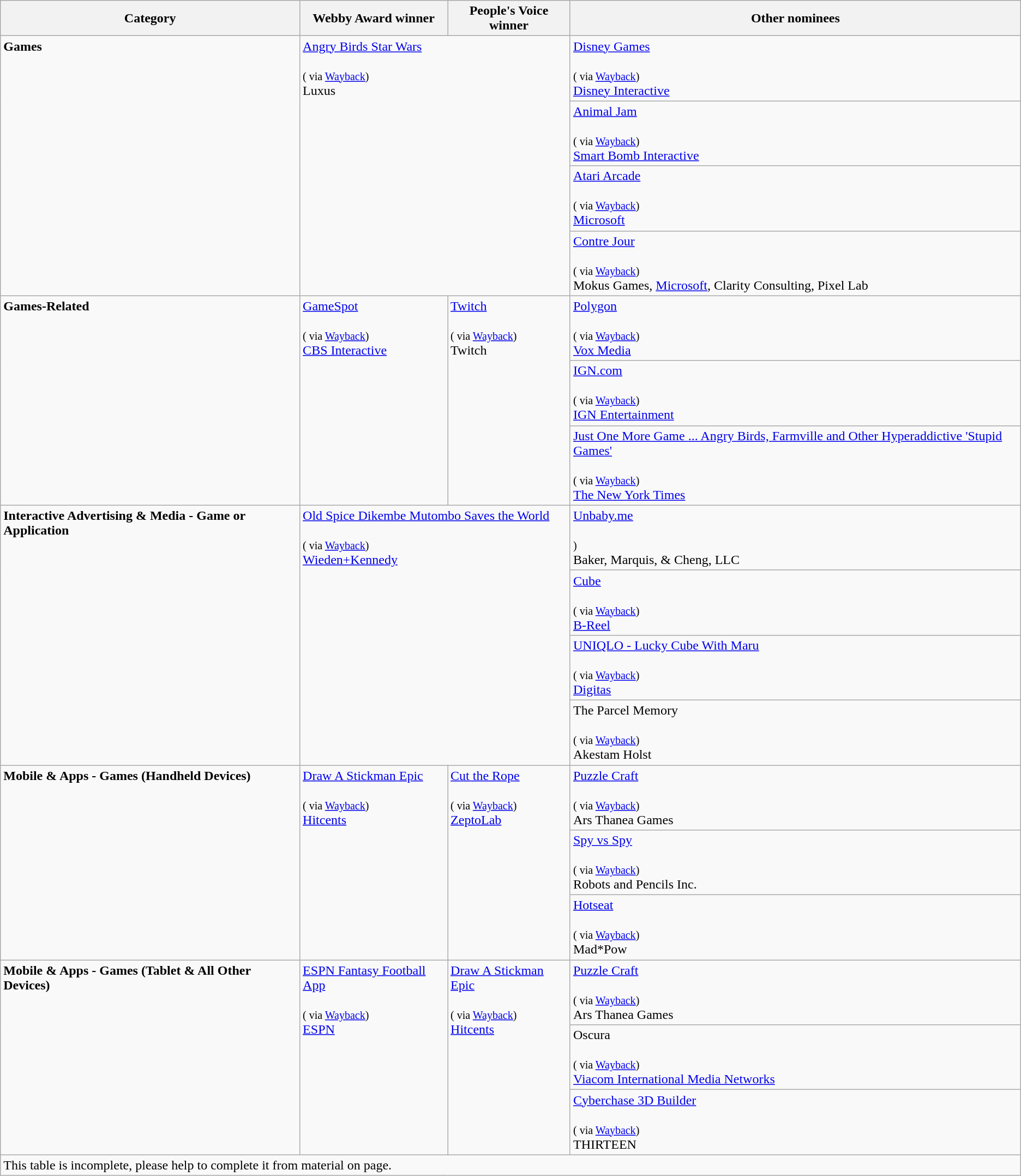<table class="wikitable">
<tr>
<th>Category</th>
<th>Webby Award winner</th>
<th>People's Voice winner</th>
<th>Other nominees</th>
</tr>
<tr valign="top">
<td rowspan="4"><strong>Games</strong></td>
<td rowspan="4" colspan="2"><a href='#'>Angry Birds Star Wars</a><br><br><small>( via <a href='#'>Wayback</a>)</small><br>
Luxus</td>
<td><a href='#'>Disney Games</a><br><br><small>( via <a href='#'>Wayback</a>)</small><br>
<a href='#'>Disney Interactive</a></td>
</tr>
<tr valign="top">
<td><a href='#'>Animal Jam</a><br><br><small>( via <a href='#'>Wayback</a>)</small><br>
<a href='#'>Smart Bomb Interactive</a></td>
</tr>
<tr valign="top">
<td><a href='#'>Atari Arcade</a><br><br><small>( via <a href='#'>Wayback</a>)</small><br>
<a href='#'>Microsoft</a></td>
</tr>
<tr valign="top">
<td><a href='#'>Contre Jour</a><br><br><small>( via <a href='#'>Wayback</a>)</small><br>
Mokus Games, <a href='#'>Microsoft</a>, Clarity Consulting, Pixel Lab</td>
</tr>
<tr valign="top">
<td rowspan="3"><strong>Games-Related</strong></td>
<td rowspan="3"><a href='#'>GameSpot</a><br><br><small>( via <a href='#'>Wayback</a>)</small><br>
<a href='#'>CBS Interactive</a></td>
<td rowspan="3"><a href='#'>Twitch</a><br><br><small>( via <a href='#'>Wayback</a>)</small><br>
Twitch</td>
<td><a href='#'>Polygon</a><br><br><small>( via <a href='#'>Wayback</a>)</small><br>
<a href='#'>Vox Media</a></td>
</tr>
<tr valign="top">
<td><a href='#'>IGN.com</a><br><br><small>( via <a href='#'>Wayback</a>)</small><br>
<a href='#'>IGN Entertainment</a></td>
</tr>
<tr valign="top">
<td><a href='#'>Just One More Game ... Angry Birds, Farmville and Other Hyperaddictive 'Stupid Games'</a><br><br><small>( via <a href='#'>Wayback</a>)</small><br>
<a href='#'>The New York Times</a></td>
</tr>
<tr valign="top">
<td rowspan="4"><strong>Interactive Advertising & Media - Game or Application</strong></td>
<td rowspan="4" colspan="2"><a href='#'>Old Spice Dikembe Mutombo Saves the World</a><br><br><small>( via <a href='#'>Wayback</a>)</small><br>
<a href='#'>Wieden+Kennedy</a></td>
<td><a href='#'>Unbaby.me</a><br><br><small>)</small><br>
Baker, Marquis, & Cheng, LLC</td>
</tr>
<tr valign="top">
<td><a href='#'>Cube</a><br><br><small>( via <a href='#'>Wayback</a>)</small><br>
<a href='#'>B-Reel</a></td>
</tr>
<tr valign="top">
<td><a href='#'>UNIQLO - Lucky Cube With Maru</a><br><br><small>( via <a href='#'>Wayback</a>)</small><br>
<a href='#'>Digitas</a></td>
</tr>
<tr valign="top">
<td>The Parcel Memory<br><br><small>( via <a href='#'>Wayback</a>)</small><br>
Akestam Holst</td>
</tr>
<tr valign="top">
<td rowspan="3"><strong>Mobile & Apps - Games (Handheld Devices)</strong></td>
<td rowspan="3"><a href='#'>Draw A Stickman Epic</a><br><br><small>( via <a href='#'>Wayback</a>)</small><br>
<a href='#'>Hitcents</a></td>
<td rowspan="3"><a href='#'>Cut the Rope</a><br><br><small>( via <a href='#'>Wayback</a>)</small><br>
<a href='#'>ZeptoLab</a></td>
<td><a href='#'>Puzzle Craft</a><br><br><small>( via <a href='#'>Wayback</a>)</small><br>
Ars Thanea Games</td>
</tr>
<tr valign="top">
<td><a href='#'>Spy vs Spy</a><br><br><small>( via <a href='#'>Wayback</a>)</small><br>
Robots and Pencils Inc.</td>
</tr>
<tr valign="top">
<td><a href='#'>Hotseat</a><br><br><small>( via <a href='#'>Wayback</a>)</small><br>
Mad*Pow</td>
</tr>
<tr valign="top">
<td rowspan="3"><strong>Mobile & Apps - Games (Tablet & All Other Devices)</strong></td>
<td rowspan="3"><a href='#'>ESPN Fantasy Football App</a><br><br><small>( via <a href='#'>Wayback</a>)</small><br>
<a href='#'>ESPN</a></td>
<td rowspan="3"><a href='#'>Draw A Stickman Epic</a><br><br><small>( via <a href='#'>Wayback</a>)</small><br>
<a href='#'>Hitcents</a></td>
<td><a href='#'>Puzzle Craft</a><br><br><small>( via <a href='#'>Wayback</a>)</small><br>
Ars Thanea Games</td>
</tr>
<tr valign="top">
<td>Oscura<br><br><small>( via <a href='#'>Wayback</a>)</small><br>
<a href='#'>Viacom International Media Networks</a></td>
</tr>
<tr valign="top">
<td><a href='#'>Cyberchase 3D Builder</a><br><br><small>( via <a href='#'>Wayback</a>)</small><br>
THIRTEEN</td>
</tr>
<tr>
<td colspan=4>This table is incomplete, please help to complete it from material on  page.</td>
</tr>
</table>
